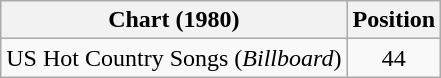<table class="wikitable">
<tr>
<th>Chart (1980)</th>
<th>Position</th>
</tr>
<tr>
<td>US Hot Country Songs (<em>Billboard</em>)</td>
<td align="center">44</td>
</tr>
</table>
